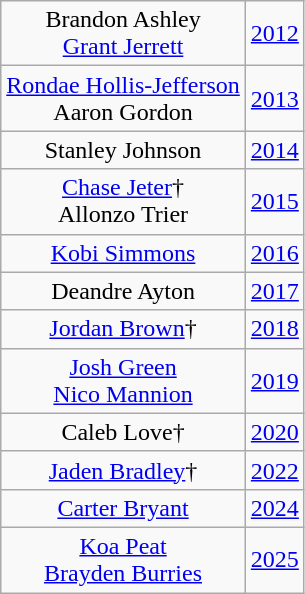<table class="wikitable" style="text-align:center;">
<tr>
<td>Brandon Ashley <br> <a href='#'>Grant Jerrett</a></td>
<td><a href='#'>2012</a></td>
</tr>
<tr>
<td><a href='#'>Rondae Hollis-Jefferson</a> <br> Aaron Gordon</td>
<td><a href='#'>2013</a></td>
</tr>
<tr>
<td>Stanley Johnson</td>
<td><a href='#'>2014</a></td>
</tr>
<tr>
<td><a href='#'>Chase Jeter</a>† <br> Allonzo Trier</td>
<td><a href='#'>2015</a></td>
</tr>
<tr>
<td><a href='#'>Kobi Simmons</a></td>
<td><a href='#'>2016</a></td>
</tr>
<tr>
<td>Deandre Ayton</td>
<td><a href='#'>2017</a></td>
</tr>
<tr>
<td><a href='#'>Jordan Brown</a>†</td>
<td><a href='#'>2018</a></td>
</tr>
<tr>
<td><a href='#'>Josh Green</a> <br> <a href='#'>Nico Mannion</a></td>
<td><a href='#'>2019</a></td>
</tr>
<tr>
<td>Caleb Love†</td>
<td><a href='#'>2020</a></td>
</tr>
<tr>
<td><a href='#'>Jaden Bradley</a>†</td>
<td><a href='#'>2022</a></td>
</tr>
<tr>
<td><a href='#'>Carter Bryant</a></td>
<td><a href='#'>2024</a></td>
</tr>
<tr>
<td><a href='#'>Koa Peat</a><br><a href='#'>Brayden Burries</a></td>
<td><a href='#'>2025</a></td>
</tr>
</table>
